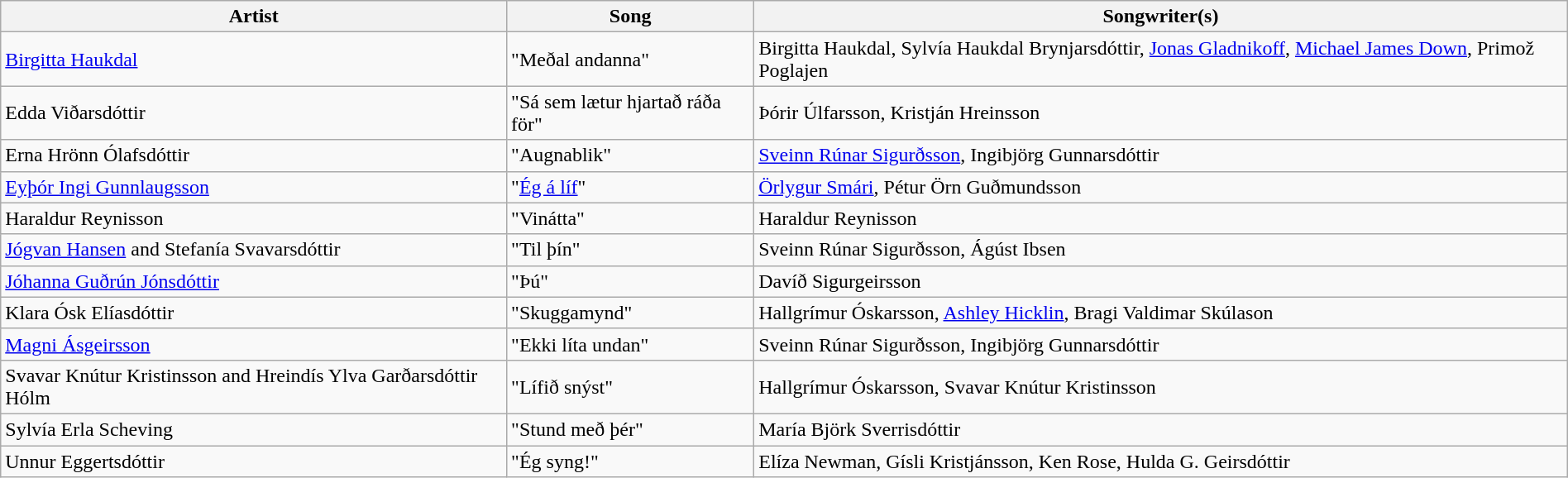<table class="sortable wikitable" style="margin: 1em auto 1em auto; text-align:left">
<tr>
<th>Artist</th>
<th>Song</th>
<th>Songwriter(s)</th>
</tr>
<tr>
<td><a href='#'>Birgitta Haukdal</a></td>
<td>"Meðal andanna"</td>
<td>Birgitta Haukdal, Sylvía Haukdal Brynjarsdóttir, <a href='#'>Jonas Gladnikoff</a>, <a href='#'>Michael James Down</a>, Primož Poglajen</td>
</tr>
<tr>
<td>Edda Viðarsdóttir</td>
<td>"Sá sem lætur hjartað ráða för"</td>
<td>Þórir Úlfarsson, Kristján Hreinsson</td>
</tr>
<tr>
<td>Erna Hrönn Ólafsdóttir</td>
<td>"Augnablik"</td>
<td><a href='#'>Sveinn Rúnar Sigurðsson</a>, Ingibjörg Gunnarsdóttir</td>
</tr>
<tr>
<td><a href='#'>Eyþór Ingi Gunnlaugsson</a></td>
<td>"<a href='#'>Ég á líf</a>"</td>
<td><a href='#'>Örlygur Smári</a>, Pétur Örn Guðmundsson</td>
</tr>
<tr>
<td>Haraldur Reynisson</td>
<td>"Vinátta"</td>
<td>Haraldur Reynisson</td>
</tr>
<tr>
<td><a href='#'>Jógvan Hansen</a> and Stefanía Svavarsdóttir</td>
<td>"Til þín"</td>
<td>Sveinn Rúnar Sigurðsson, Ágúst Ibsen</td>
</tr>
<tr>
<td><a href='#'>Jóhanna Guðrún Jónsdóttir</a></td>
<td>"Þú"</td>
<td>Davíð Sigurgeirsson</td>
</tr>
<tr>
<td>Klara Ósk Elíasdóttir</td>
<td>"Skuggamynd"</td>
<td>Hallgrímur Óskarsson, <a href='#'>Ashley Hicklin</a>, Bragi Valdimar Skúlason</td>
</tr>
<tr>
<td><a href='#'>Magni Ásgeirsson</a></td>
<td>"Ekki líta undan"</td>
<td>Sveinn Rúnar Sigurðsson, Ingibjörg Gunnarsdóttir</td>
</tr>
<tr>
<td>Svavar Knútur Kristinsson and Hreindís Ylva Garðarsdóttir Hólm</td>
<td>"Lífið snýst"</td>
<td>Hallgrímur Óskarsson, Svavar Knútur Kristinsson</td>
</tr>
<tr>
<td>Sylvía Erla Scheving</td>
<td>"Stund með þér"</td>
<td>María Björk Sverrisdóttir</td>
</tr>
<tr>
<td>Unnur Eggertsdóttir</td>
<td>"Ég syng!"</td>
<td>Elíza Newman, Gísli Kristjánsson, Ken Rose, Hulda G. Geirsdóttir</td>
</tr>
</table>
